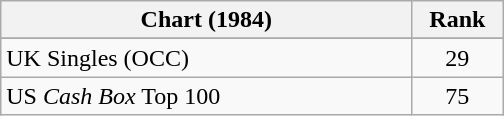<table class="wikitable sortable">
<tr>
<th style="width: 200pt;">Chart (1984)</th>
<th style="width: 40pt;">Rank</th>
</tr>
<tr>
</tr>
<tr>
<td>UK Singles (OCC)</td>
<td align="center">29</td>
</tr>
<tr>
<td>US <em>Cash Box</em> Top 100</td>
<td align="center">75</td>
</tr>
</table>
